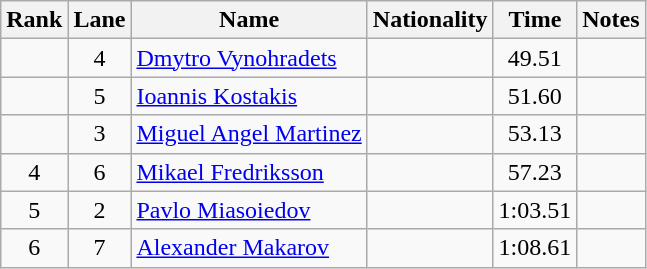<table class="wikitable sortable" style="text-align:center">
<tr>
<th>Rank</th>
<th>Lane</th>
<th>Name</th>
<th>Nationality</th>
<th>Time</th>
<th>Notes</th>
</tr>
<tr>
<td></td>
<td>4</td>
<td align=left><a href='#'>Dmytro Vynohradets</a></td>
<td align=left></td>
<td>49.51</td>
<td></td>
</tr>
<tr>
<td></td>
<td>5</td>
<td align=left><a href='#'>Ioannis Kostakis</a></td>
<td align=left></td>
<td>51.60</td>
<td></td>
</tr>
<tr>
<td></td>
<td>3</td>
<td align=left><a href='#'>Miguel Angel Martinez</a></td>
<td align=left></td>
<td>53.13</td>
<td></td>
</tr>
<tr>
<td>4</td>
<td>6</td>
<td align=left><a href='#'>Mikael Fredriksson</a></td>
<td align=left></td>
<td>57.23</td>
<td></td>
</tr>
<tr>
<td>5</td>
<td>2</td>
<td align=left><a href='#'>Pavlo Miasoiedov</a></td>
<td align=left></td>
<td>1:03.51</td>
<td></td>
</tr>
<tr>
<td>6</td>
<td>7</td>
<td align=left><a href='#'>Alexander Makarov</a></td>
<td align=left></td>
<td>1:08.61</td>
<td></td>
</tr>
</table>
